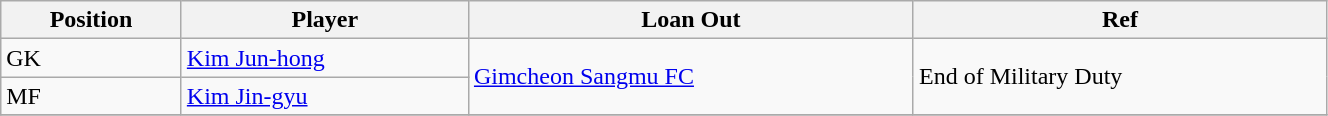<table class="wikitable sortable" style="width:70%; text-align:center; font-size:100%; text-align:left;">
<tr>
<th>Position</th>
<th>Player</th>
<th>Loan Out</th>
<th>Ref</th>
</tr>
<tr>
<td>GK</td>
<td> <a href='#'>Kim Jun-hong</a></td>
<td rowspan=2> <a href='#'>Gimcheon Sangmu FC</a></td>
<td rowspan=2>End of Military Duty</td>
</tr>
<tr>
<td>MF</td>
<td> <a href='#'>Kim Jin-gyu</a></td>
</tr>
<tr>
</tr>
</table>
